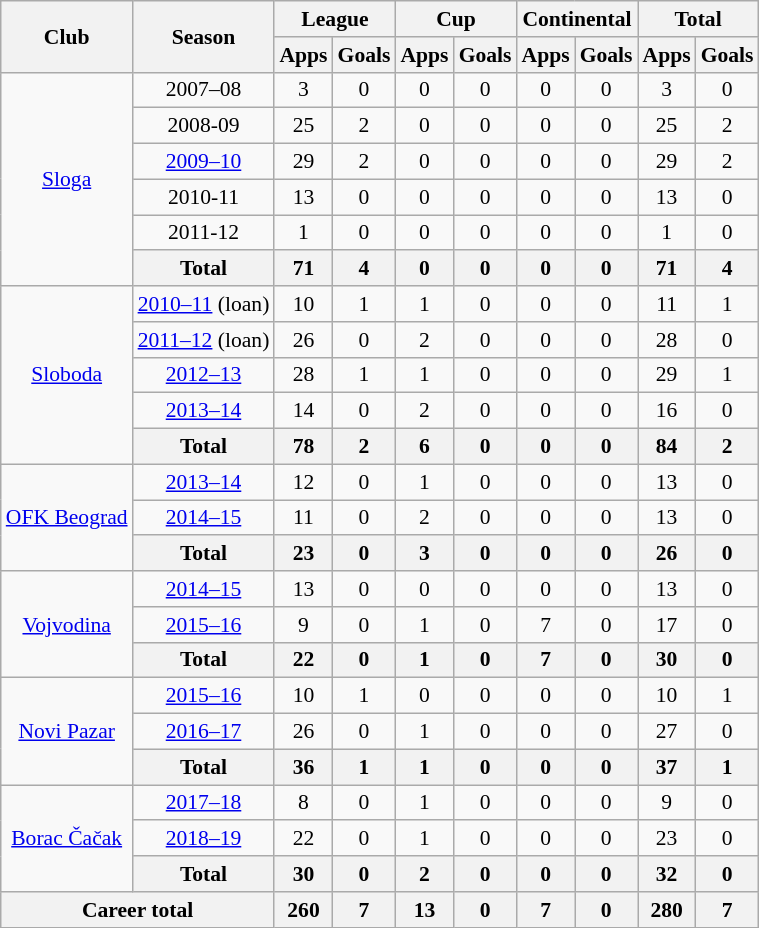<table class="wikitable" style="text-align:center;font-size:90%">
<tr>
<th rowspan="2">Club</th>
<th rowspan="2">Season</th>
<th colspan="2">League</th>
<th colspan="2">Cup</th>
<th colspan="2">Continental</th>
<th colspan="2">Total</th>
</tr>
<tr>
<th>Apps</th>
<th>Goals</th>
<th>Apps</th>
<th>Goals</th>
<th>Apps</th>
<th>Goals</th>
<th>Apps</th>
<th>Goals</th>
</tr>
<tr>
<td rowspan="6"><a href='#'>Sloga</a></td>
<td>2007–08</td>
<td>3</td>
<td>0</td>
<td>0</td>
<td>0</td>
<td>0</td>
<td>0</td>
<td>3</td>
<td>0</td>
</tr>
<tr>
<td>2008-09</td>
<td>25</td>
<td>2</td>
<td>0</td>
<td>0</td>
<td>0</td>
<td>0</td>
<td>25</td>
<td>2</td>
</tr>
<tr>
<td><a href='#'>2009–10</a></td>
<td>29</td>
<td>2</td>
<td>0</td>
<td>0</td>
<td>0</td>
<td>0</td>
<td>29</td>
<td>2</td>
</tr>
<tr>
<td>2010-11</td>
<td>13</td>
<td>0</td>
<td>0</td>
<td>0</td>
<td>0</td>
<td>0</td>
<td>13</td>
<td>0</td>
</tr>
<tr>
<td>2011-12</td>
<td>1</td>
<td>0</td>
<td>0</td>
<td>0</td>
<td>0</td>
<td>0</td>
<td>1</td>
<td>0</td>
</tr>
<tr>
<th>Total</th>
<th>71</th>
<th>4</th>
<th>0</th>
<th>0</th>
<th>0</th>
<th>0</th>
<th>71</th>
<th>4</th>
</tr>
<tr>
<td rowspan="5"><a href='#'>Sloboda</a></td>
<td><a href='#'>2010–11</a> (loan)</td>
<td>10</td>
<td>1</td>
<td>1</td>
<td>0</td>
<td>0</td>
<td>0</td>
<td>11</td>
<td>1</td>
</tr>
<tr>
<td><a href='#'>2011–12</a> (loan)</td>
<td>26</td>
<td>0</td>
<td>2</td>
<td>0</td>
<td>0</td>
<td>0</td>
<td>28</td>
<td>0</td>
</tr>
<tr>
<td><a href='#'>2012–13</a></td>
<td>28</td>
<td>1</td>
<td>1</td>
<td>0</td>
<td>0</td>
<td>0</td>
<td>29</td>
<td>1</td>
</tr>
<tr>
<td><a href='#'>2013–14</a></td>
<td>14</td>
<td>0</td>
<td>2</td>
<td>0</td>
<td>0</td>
<td>0</td>
<td>16</td>
<td>0</td>
</tr>
<tr>
<th>Total</th>
<th>78</th>
<th>2</th>
<th>6</th>
<th>0</th>
<th>0</th>
<th>0</th>
<th>84</th>
<th>2</th>
</tr>
<tr>
<td rowspan="3"><a href='#'>OFK Beograd</a></td>
<td><a href='#'>2013–14</a></td>
<td>12</td>
<td>0</td>
<td>1</td>
<td>0</td>
<td>0</td>
<td>0</td>
<td>13</td>
<td>0</td>
</tr>
<tr>
<td><a href='#'>2014–15</a></td>
<td>11</td>
<td>0</td>
<td>2</td>
<td>0</td>
<td>0</td>
<td>0</td>
<td>13</td>
<td>0</td>
</tr>
<tr>
<th>Total</th>
<th>23</th>
<th>0</th>
<th>3</th>
<th>0</th>
<th>0</th>
<th>0</th>
<th>26</th>
<th>0</th>
</tr>
<tr>
<td rowspan="3"><a href='#'>Vojvodina</a></td>
<td><a href='#'>2014–15</a></td>
<td>13</td>
<td>0</td>
<td>0</td>
<td>0</td>
<td>0</td>
<td>0</td>
<td>13</td>
<td>0</td>
</tr>
<tr>
<td><a href='#'>2015–16</a></td>
<td>9</td>
<td>0</td>
<td>1</td>
<td>0</td>
<td>7</td>
<td>0</td>
<td>17</td>
<td>0</td>
</tr>
<tr>
<th>Total</th>
<th>22</th>
<th>0</th>
<th>1</th>
<th>0</th>
<th>7</th>
<th>0</th>
<th>30</th>
<th>0</th>
</tr>
<tr>
<td rowspan="3"><a href='#'>Novi Pazar</a></td>
<td><a href='#'>2015–16</a></td>
<td>10</td>
<td>1</td>
<td>0</td>
<td>0</td>
<td>0</td>
<td>0</td>
<td>10</td>
<td>1</td>
</tr>
<tr>
<td><a href='#'>2016–17</a></td>
<td>26</td>
<td>0</td>
<td>1</td>
<td>0</td>
<td>0</td>
<td>0</td>
<td>27</td>
<td>0</td>
</tr>
<tr>
<th>Total</th>
<th>36</th>
<th>1</th>
<th>1</th>
<th>0</th>
<th>0</th>
<th>0</th>
<th>37</th>
<th>1</th>
</tr>
<tr>
<td rowspan="3"><a href='#'>Borac Čačak</a></td>
<td><a href='#'>2017–18</a></td>
<td>8</td>
<td>0</td>
<td>1</td>
<td>0</td>
<td>0</td>
<td>0</td>
<td>9</td>
<td>0</td>
</tr>
<tr>
<td><a href='#'>2018–19</a></td>
<td>22</td>
<td>0</td>
<td>1</td>
<td>0</td>
<td>0</td>
<td>0</td>
<td>23</td>
<td>0</td>
</tr>
<tr>
<th>Total</th>
<th>30</th>
<th>0</th>
<th>2</th>
<th>0</th>
<th>0</th>
<th>0</th>
<th>32</th>
<th>0</th>
</tr>
<tr>
<th colspan="2">Career total</th>
<th>260</th>
<th>7</th>
<th>13</th>
<th>0</th>
<th>7</th>
<th>0</th>
<th>280</th>
<th>7</th>
</tr>
</table>
